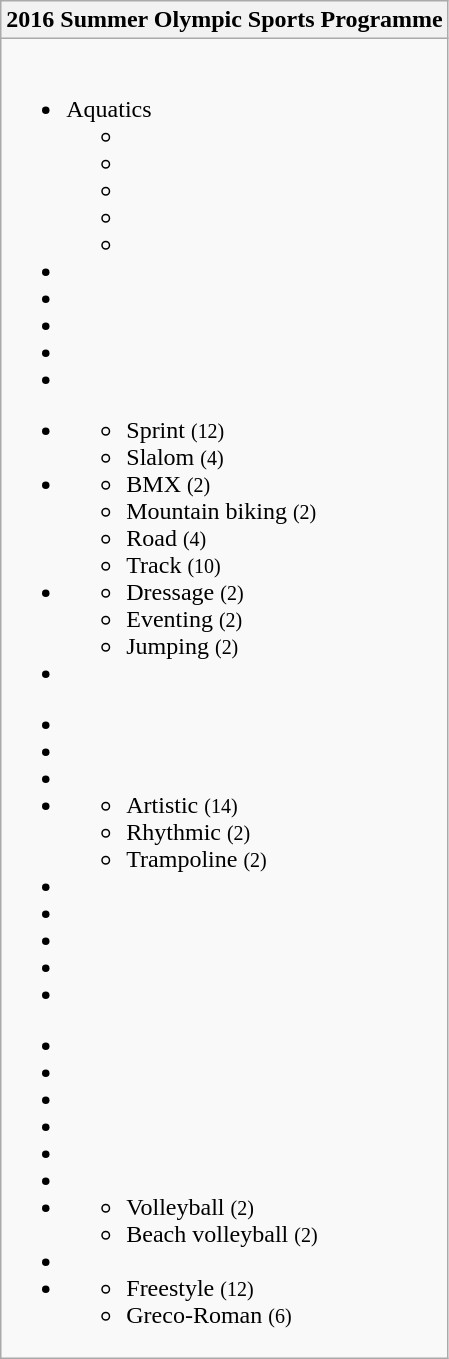<table class="wikitable">
<tr>
<th>2016 Summer Olympic Sports Programme</th>
</tr>
<tr>
<td><br>
<ul><li>Aquatics<ul><li></li><li></li><li></li><li></li><li></li></ul></li><li></li><li></li><li></li><li></li><li></li></ul><ul><li><ul><li>Sprint <small>(12)</small></li><li>Slalom <small>(4)</small></li></ul></li><li><ul><li>BMX <small>(2)</small></li><li>Mountain biking <small>(2)</small></li><li>Road <small>(4)</small></li><li>Track <small>(10)</small></li></ul></li><li><ul><li>Dressage <small>(2)</small></li><li>Eventing <small>(2)</small></li><li>Jumping <small>(2)</small></li></ul></li><li></li></ul><ul><li></li><li></li><li></li><li><ul><li>Artistic <small>(14)</small></li><li>Rhythmic <small>(2)</small></li><li>Trampoline <small>(2)</small></li></ul></li><li></li><li></li><li></li><li></li><li></li></ul><ul><li></li><li></li><li></li><li></li><li></li><li></li><li><ul><li>Volleyball <small>(2)</small></li><li>Beach volleyball <small>(2)</small></li></ul></li><li></li><li><ul><li>Freestyle <small>(12)</small></li><li>Greco-Roman <small>(6)</small></li></ul></li></ul></td>
</tr>
</table>
